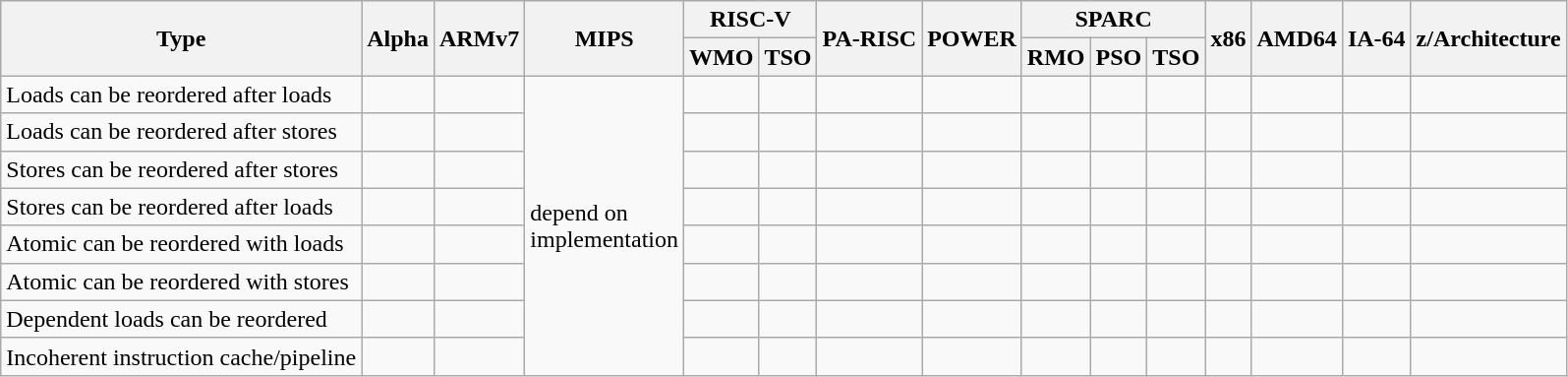<table class=wikitable>
<tr>
<th rowspan=2>Type</th>
<th rowspan=2>Alpha</th>
<th rowspan=2>ARMv7</th>
<th rowspan=2>MIPS</th>
<th colspan=2>RISC-V</th>
<th rowspan=2>PA-RISC</th>
<th rowspan=2>POWER</th>
<th colspan=3>SPARC</th>
<th rowspan=2>x86 </th>
<th rowspan=2>AMD64</th>
<th rowspan=2>IA-64</th>
<th rowspan=2>z/Architecture</th>
</tr>
<tr>
<th>WMO</th>
<th>TSO</th>
<th>RMO</th>
<th>PSO</th>
<th>TSO</th>
</tr>
<tr>
<td>Loads can be reordered after loads</td>
<td></td>
<td></td>
<td rowspan=8>depend on<br>implementation</td>
<td></td>
<td></td>
<td></td>
<td></td>
<td></td>
<td></td>
<td></td>
<td></td>
<td></td>
<td></td>
<td></td>
</tr>
<tr>
<td>Loads can be reordered after stores</td>
<td></td>
<td></td>
<td></td>
<td></td>
<td></td>
<td></td>
<td></td>
<td></td>
<td></td>
<td></td>
<td></td>
<td></td>
<td></td>
</tr>
<tr>
<td>Stores can be reordered after stores</td>
<td></td>
<td></td>
<td></td>
<td></td>
<td></td>
<td></td>
<td></td>
<td></td>
<td></td>
<td></td>
<td></td>
<td></td>
<td></td>
</tr>
<tr>
<td>Stores can be reordered after loads</td>
<td></td>
<td></td>
<td></td>
<td></td>
<td></td>
<td></td>
<td></td>
<td></td>
<td></td>
<td></td>
<td></td>
<td></td>
<td></td>
</tr>
<tr>
<td>Atomic can be reordered with loads</td>
<td></td>
<td></td>
<td></td>
<td></td>
<td></td>
<td></td>
<td></td>
<td></td>
<td></td>
<td></td>
<td></td>
<td></td>
<td></td>
</tr>
<tr>
<td>Atomic can be reordered with stores</td>
<td></td>
<td></td>
<td></td>
<td></td>
<td></td>
<td></td>
<td></td>
<td></td>
<td></td>
<td></td>
<td></td>
<td></td>
<td></td>
</tr>
<tr>
<td>Dependent loads can be reordered</td>
<td></td>
<td></td>
<td></td>
<td></td>
<td></td>
<td></td>
<td></td>
<td></td>
<td></td>
<td></td>
<td></td>
<td></td>
<td></td>
</tr>
<tr>
<td>Incoherent instruction cache/pipeline</td>
<td></td>
<td></td>
<td></td>
<td></td>
<td></td>
<td></td>
<td></td>
<td></td>
<td></td>
<td></td>
<td></td>
<td></td>
<td></td>
</tr>
</table>
